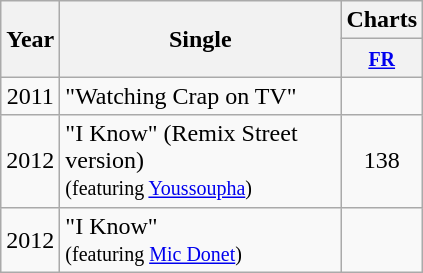<table class="wikitable">
<tr>
<th rowspan="2" style="text-align:center; width:10px;">Year</th>
<th rowspan="2" style="text-align:center; width:180px;">Single</th>
<th style="text-align:center;">Charts</th>
</tr>
<tr>
<th width="20"><small><a href='#'>FR</a></small><br></th>
</tr>
<tr>
<td style="text-align:center;">2011</td>
<td>"Watching Crap on TV"</td>
<td style="text-align:center;"></td>
</tr>
<tr>
<td style="text-align:center;">2012</td>
<td>"I Know" (Remix Street version) <br><small>(featuring <a href='#'>Youssoupha</a>)</small></td>
<td style="text-align:center;">138</td>
</tr>
<tr>
<td style="text-align:center;">2012</td>
<td>"I Know"<br><small>(featuring <a href='#'>Mic Donet</a>)</small></td>
<td style="text-align:center;"></td>
</tr>
</table>
